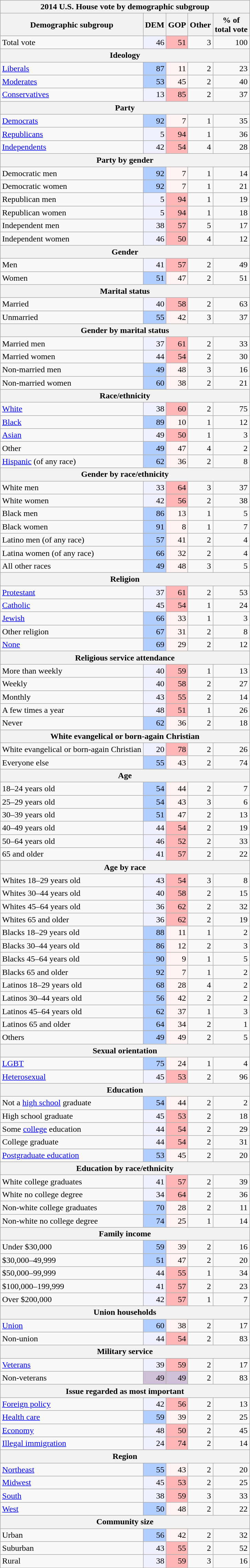<table class="wikitable sortable">
<tr>
<th colspan="8">2014 U.S. House vote by demographic subgroup</th>
</tr>
<tr>
<th>Demographic subgroup</th>
<th>DEM</th>
<th>GOP</th>
<th>Other</th>
<th>% of<br>total vote</th>
</tr>
<tr>
<td>Total vote</td>
<td style="text-align:right; background:#f0f0ff">46</td>
<td style="text-align:right; background:#ffb6b6">51</td>
<td style="text-align:right">3</td>
<td style="text-align:right">100</td>
</tr>
<tr>
<th colspan=5>Ideology</th>
</tr>
<tr>
<td><a href='#'>Liberals</a></td>
<td style="text-align:right; background:#b0ceff">87</td>
<td style="text-align:right; background:#fff3f3">11</td>
<td style="text-align:right">2</td>
<td style="text-align:right">23</td>
</tr>
<tr>
<td><a href='#'>Moderates</a></td>
<td style="text-align:right; background:#b0ceff">53</td>
<td style="text-align:right; background:#fff3f3">45</td>
<td style="text-align:right">2</td>
<td style="text-align:right">40</td>
</tr>
<tr>
<td><a href='#'>Conservatives</a></td>
<td style="text-align:right; background:#f0f0ff">13</td>
<td style="text-align:right; background:#ffb6b6">85</td>
<td style="text-align:right">2</td>
<td style="text-align:right">37</td>
</tr>
<tr>
<th colspan=5>Party</th>
</tr>
<tr>
<td><a href='#'>Democrats</a></td>
<td style="text-align:right; background:#b0ceff">92</td>
<td style="text-align:right; background:#fff3f3">7</td>
<td style="text-align:right">1</td>
<td style="text-align:right">35</td>
</tr>
<tr>
<td><a href='#'>Republicans</a></td>
<td style="text-align:right; background:#f0f0ff">5</td>
<td style="text-align:right; background:#ffb6b6">94</td>
<td style="text-align:right">1</td>
<td style="text-align:right">36</td>
</tr>
<tr>
<td><a href='#'>Independents</a></td>
<td style="text-align:right; background:#f0f0ff">42</td>
<td style="text-align:right; background:#ffb6b6">54</td>
<td style="text-align:right">4</td>
<td style="text-align:right">28</td>
</tr>
<tr>
<th colspan=5>Party by gender</th>
</tr>
<tr>
<td>Democratic men</td>
<td style="text-align:right; background:#b0ceff">92</td>
<td style="text-align:right; background:#fff3f3">7</td>
<td style="text-align:right">1</td>
<td style="text-align:right">14</td>
</tr>
<tr>
<td>Democratic women</td>
<td style="text-align:right; background:#b0ceff">92</td>
<td style="text-align:right; background:#fff3f3">7</td>
<td style="text-align:right">1</td>
<td style="text-align:right">21</td>
</tr>
<tr>
<td>Republican men</td>
<td style="text-align:right; background:#f0f0ff">5</td>
<td style="text-align:right; background:#ffb6b6">94</td>
<td style="text-align:right">1</td>
<td style="text-align:right">19</td>
</tr>
<tr>
<td>Republican women</td>
<td style="text-align:right; background:#f0f0ff">5</td>
<td style="text-align:right; background:#ffb6b6">94</td>
<td style="text-align:right">1</td>
<td style="text-align:right">18</td>
</tr>
<tr>
<td>Independent men</td>
<td style="text-align:right; background:#f0f0ff">38</td>
<td style="text-align:right; background:#ffb6b6">57</td>
<td style="text-align:right">5</td>
<td style="text-align:right">17</td>
</tr>
<tr>
<td>Independent women</td>
<td style="text-align:right; background:#f0f0ff">46</td>
<td style="text-align:right; background:#ffb6b6">50</td>
<td style="text-align:right">4</td>
<td style="text-align:right">12</td>
</tr>
<tr>
<th colspan=5>Gender</th>
</tr>
<tr>
<td>Men</td>
<td style="text-align:right; background:#f0f0ff">41</td>
<td style="text-align:right; background:#ffb6b6">57</td>
<td style="text-align:right">2</td>
<td style="text-align:right">49</td>
</tr>
<tr>
<td>Women</td>
<td style="text-align:right; background:#b0ceff">51</td>
<td style="text-align:right; background:#fff3f3">47</td>
<td style="text-align:right">2</td>
<td style="text-align:right">51</td>
</tr>
<tr>
<th colspan=5>Marital status</th>
</tr>
<tr>
<td>Married</td>
<td style="text-align:right; background:#f0f0ff">40</td>
<td style="text-align:right; background:#ffb6b6">58</td>
<td style="text-align:right">2</td>
<td style="text-align:right">63</td>
</tr>
<tr>
<td>Unmarried</td>
<td style="text-align:right; background:#b0ceff">55</td>
<td style="text-align:right; background:#fff3f3">42</td>
<td style="text-align:right">3</td>
<td style="text-align:right">37</td>
</tr>
<tr>
<th colspan=5>Gender by marital status</th>
</tr>
<tr>
<td>Married men</td>
<td style="text-align:right; background:#f0f0ff">37</td>
<td style="text-align:right; background:#ffb6b6">61</td>
<td style="text-align:right">2</td>
<td style="text-align:right">33</td>
</tr>
<tr>
<td>Married women</td>
<td style="text-align:right; background:#f0f0ff">44</td>
<td style="text-align:right; background:#ffb6b6">54</td>
<td style="text-align:right">2</td>
<td style="text-align:right">30</td>
</tr>
<tr>
<td>Non-married men</td>
<td style="text-align:right; background:#b0ceff">49</td>
<td style="text-align:right; background:#fff3f3">48</td>
<td style="text-align:right">3</td>
<td style="text-align:right">16</td>
</tr>
<tr>
<td>Non-married women</td>
<td style="text-align:right; background:#b0ceff">60</td>
<td style="text-align:right; background:#fff3f3">38</td>
<td style="text-align:right">2</td>
<td style="text-align:right">21</td>
</tr>
<tr>
<th colspan=5>Race/ethnicity</th>
</tr>
<tr>
<td><a href='#'>White</a></td>
<td style="text-align:right; background:#f0f0ff">38</td>
<td style="text-align:right; background:#ffb6b6">60</td>
<td style="text-align:right">2</td>
<td style="text-align:right">75</td>
</tr>
<tr>
<td><a href='#'>Black</a></td>
<td style="text-align:right; background:#b0ceff">89</td>
<td style="text-align:right; background:#fff3f3">10</td>
<td style="text-align:right">1</td>
<td style="text-align:right">12</td>
</tr>
<tr>
<td><a href='#'>Asian</a></td>
<td style="text-align:right; background:#f0f0ff">49</td>
<td style="text-align:right; background:#ffb6b6">50</td>
<td style="text-align:right">1</td>
<td style="text-align:right">3</td>
</tr>
<tr>
<td>Other</td>
<td style="text-align:right; background:#b0ceff">49</td>
<td style="text-align:right; background:#fff3f3">47</td>
<td style="text-align:right">4</td>
<td style="text-align:right">2</td>
</tr>
<tr>
<td><a href='#'>Hispanic</a> (of any race)</td>
<td style="text-align:right; background:#b0ceff">62</td>
<td style="text-align:right; background:#fff3f3">36</td>
<td style="text-align:right">2</td>
<td style="text-align:right">8</td>
</tr>
<tr>
<th colspan=5>Gender by race/ethnicity</th>
</tr>
<tr>
<td>White men</td>
<td style="text-align:right; background:#f0f0ff">33</td>
<td style="text-align:right; background:#ffb6b6">64</td>
<td style="text-align:right">3</td>
<td style="text-align:right">37</td>
</tr>
<tr>
<td>White women</td>
<td style="text-align:right; background:#f0f0ff">42</td>
<td style="text-align:right; background:#ffb6b6">56</td>
<td style="text-align:right">2</td>
<td style="text-align:right">38</td>
</tr>
<tr>
<td>Black men</td>
<td style="text-align:right; background:#b0ceff">86</td>
<td style="text-align:right; background:#fff3f3">13</td>
<td style="text-align:right">1</td>
<td style="text-align:right">5</td>
</tr>
<tr>
<td>Black women</td>
<td style="text-align:right; background:#b0ceff">91</td>
<td style="text-align:right; background:#fff3f3">8</td>
<td style="text-align:right">1</td>
<td style="text-align:right">7</td>
</tr>
<tr>
<td>Latino men (of any race)</td>
<td style="text-align:right; background:#b0ceff">57</td>
<td style="text-align:right; background:#fff3f3">41</td>
<td style="text-align:right">2</td>
<td style="text-align:right">4</td>
</tr>
<tr>
<td>Latina women (of any race)</td>
<td style="text-align:right; background:#b0ceff">66</td>
<td style="text-align:right; background:#fff3f3">32</td>
<td style="text-align:right">2</td>
<td style="text-align:right">4</td>
</tr>
<tr>
<td>All other races</td>
<td style="text-align:right; background:#b0ceff">49</td>
<td style="text-align:right; background:#fff3f3">48</td>
<td style="text-align:right">3</td>
<td style="text-align:right">5</td>
</tr>
<tr>
<th colspan=5>Religion</th>
</tr>
<tr>
<td><a href='#'>Protestant</a></td>
<td style="text-align:right; background:#f0f0ff">37</td>
<td style="text-align:right; background:#ffb6b6">61</td>
<td style="text-align:right">2</td>
<td style="text-align:right">53</td>
</tr>
<tr>
<td><a href='#'>Catholic</a></td>
<td style="text-align:right; background:#f0f0ff">45</td>
<td style="text-align:right; background:#ffb6b6">54</td>
<td style="text-align:right">1</td>
<td style="text-align:right">24</td>
</tr>
<tr>
<td><a href='#'>Jewish</a></td>
<td style="text-align:right; background:#b0ceff">66</td>
<td style="text-align:right; background:#fff3f3">33</td>
<td style="text-align:right">1</td>
<td style="text-align:right">3</td>
</tr>
<tr>
<td>Other religion</td>
<td style="text-align:right; background:#b0ceff">67</td>
<td style="text-align:right; background:#fff3f3">31</td>
<td style="text-align:right">2</td>
<td style="text-align:right">8</td>
</tr>
<tr>
<td><a href='#'>None</a></td>
<td style="text-align:right; background:#b0ceff">69</td>
<td style="text-align:right; background:#fff3f3">29</td>
<td style="text-align:right">2</td>
<td style="text-align:right">12</td>
</tr>
<tr>
<th colspan=5>Religious service attendance</th>
</tr>
<tr>
<td>More than weekly</td>
<td style="text-align:right; background:#f0f0ff">40</td>
<td style="text-align:right; background:#ffb6b6">59</td>
<td style="text-align:right">1</td>
<td style="text-align:right">13</td>
</tr>
<tr>
<td>Weekly</td>
<td style="text-align:right; background:#f0f0ff">40</td>
<td style="text-align:right; background:#ffb6b6">58</td>
<td style="text-align:right">2</td>
<td style="text-align:right">27</td>
</tr>
<tr>
<td>Monthly</td>
<td style="text-align:right; background:#f0f0ff">43</td>
<td style="text-align:right; background:#ffb6b6">55</td>
<td style="text-align:right">2</td>
<td style="text-align:right">14</td>
</tr>
<tr>
<td>A few times a year</td>
<td style="text-align:right; background:#f0f0ff">48</td>
<td style="text-align:right; background:#ffb6b6">51</td>
<td style="text-align:right">1</td>
<td style="text-align:right">26</td>
</tr>
<tr>
<td>Never</td>
<td style="text-align:right; background:#b0ceff">62</td>
<td style="text-align:right; background:#fff3f3">36</td>
<td style="text-align:right">2</td>
<td style="text-align:right">18</td>
</tr>
<tr>
<th colspan=5>White evangelical or born-again Christian</th>
</tr>
<tr>
<td>White evangelical or born-again Christian</td>
<td style="text-align:right; background:#f0f0ff">20</td>
<td style="text-align:right; background:#ffb6b6">78</td>
<td style="text-align:right">2</td>
<td style="text-align:right">26</td>
</tr>
<tr>
<td>Everyone else</td>
<td style="text-align:right; background:#b0ceff">55</td>
<td style="text-align:right; background:#fff3f3">43</td>
<td style="text-align:right">2</td>
<td style="text-align:right">74</td>
</tr>
<tr>
<th colspan=5>Age</th>
</tr>
<tr>
<td>18–24 years old</td>
<td style="text-align:right; background:#b0ceff">54</td>
<td style="text-align:right; background:#fff3f3">44</td>
<td style="text-align:right">2</td>
<td style="text-align:right">7</td>
</tr>
<tr>
<td>25–29 years old</td>
<td style="text-align:right; background:#b0ceff">54</td>
<td style="text-align:right; background:#fff3f3">43</td>
<td style="text-align:right">3</td>
<td style="text-align:right">6</td>
</tr>
<tr>
<td>30–39 years old</td>
<td style="text-align:right; background:#b0ceff">51</td>
<td style="text-align:right; background:#fff3f3">47</td>
<td style="text-align:right">2</td>
<td style="text-align:right">13</td>
</tr>
<tr>
<td>40–49 years old</td>
<td style="text-align:right; background:#f0f0ff">44</td>
<td style="text-align:right; background:#ffb6b6">54</td>
<td style="text-align:right">2</td>
<td style="text-align:right">19</td>
</tr>
<tr>
<td>50–64 years old</td>
<td style="text-align:right; background:#f0f0ff">46</td>
<td style="text-align:right; background:#ffb6b6">52</td>
<td style="text-align:right">2</td>
<td style="text-align:right">33</td>
</tr>
<tr>
<td>65 and older</td>
<td style="text-align:right; background:#f0f0ff">41</td>
<td style="text-align:right; background:#ffb6b6">57</td>
<td style="text-align:right">2</td>
<td style="text-align:right">22</td>
</tr>
<tr>
<th colspan=5>Age by race</th>
</tr>
<tr>
<td>Whites 18–29 years old</td>
<td style="text-align:right; background:#f0f0ff">43</td>
<td style="text-align:right; background:#ffb6b6">54</td>
<td style="text-align:right">3</td>
<td style="text-align:right">8</td>
</tr>
<tr>
<td>Whites 30–44 years old</td>
<td style="text-align:right; background:#f0f0ff">40</td>
<td style="text-align:right; background:#ffb6b6">58</td>
<td style="text-align:right">2</td>
<td style="text-align:right">15</td>
</tr>
<tr>
<td>Whites 45–64 years old</td>
<td style="text-align:right; background:#f0f0ff">36</td>
<td style="text-align:right; background:#ffb6b6">62</td>
<td style="text-align:right">2</td>
<td style="text-align:right">32</td>
</tr>
<tr>
<td>Whites 65 and older</td>
<td style="text-align:right; background:#f0f0ff">36</td>
<td style="text-align:right; background:#ffb6b6">62</td>
<td style="text-align:right">2</td>
<td style="text-align:right">19</td>
</tr>
<tr>
<td>Blacks 18–29 years old</td>
<td style="text-align:right; background:#b0ceff">88</td>
<td style="text-align:right; background:#fff3f3">11</td>
<td style="text-align:right">1</td>
<td style="text-align:right">2</td>
</tr>
<tr>
<td>Blacks 30–44 years old</td>
<td style="text-align:right; background:#b0ceff">86</td>
<td style="text-align:right; background:#fff3f3">12</td>
<td style="text-align:right">2</td>
<td style="text-align:right">3</td>
</tr>
<tr>
<td>Blacks 45–64 years old</td>
<td style="text-align:right; background:#b0ceff">90</td>
<td style="text-align:right; background:#fff3f3">9</td>
<td style="text-align:right">1</td>
<td style="text-align:right">5</td>
</tr>
<tr>
<td>Blacks 65 and older</td>
<td style="text-align:right; background:#b0ceff">92</td>
<td style="text-align:right; background:#fff3f3">7</td>
<td style="text-align:right">1</td>
<td style="text-align:right">2</td>
</tr>
<tr>
<td>Latinos 18–29 years old</td>
<td style="text-align:right; background:#b0ceff">68</td>
<td style="text-align:right; background:#fff3f3">28</td>
<td style="text-align:right">4</td>
<td style="text-align:right">2</td>
</tr>
<tr>
<td>Latinos 30–44 years old</td>
<td style="text-align:right; background:#b0ceff">56</td>
<td style="text-align:right; background:#fff3f3">42</td>
<td style="text-align:right">2</td>
<td style="text-align:right">2</td>
</tr>
<tr>
<td>Latinos 45–64 years old</td>
<td style="text-align:right; background:#b0ceff">62</td>
<td style="text-align:right; background:#fff3f3">37</td>
<td style="text-align:right">1</td>
<td style="text-align:right">3</td>
</tr>
<tr>
<td>Latinos 65 and older</td>
<td style="text-align:right; background:#b0ceff">64</td>
<td style="text-align:right; background:#fff3f3">34</td>
<td style="text-align:right">2</td>
<td style="text-align:right">1</td>
</tr>
<tr>
<td>Others</td>
<td style="text-align:right; background:#b0ceff">49</td>
<td style="text-align:right; background:#fff3f3">49</td>
<td style="text-align:right">2</td>
<td style="text-align:right">5</td>
</tr>
<tr>
<th colspan=5>Sexual orientation</th>
</tr>
<tr>
<td><a href='#'>LGBT</a></td>
<td style="text-align:right; background:#b0ceff">75</td>
<td style="text-align:right; background:#fff3f3">24</td>
<td style="text-align:right">1</td>
<td style="text-align:right">4</td>
</tr>
<tr>
<td><a href='#'>Heterosexual</a></td>
<td style="text-align:right; background:#f0f0ff">45</td>
<td style="text-align:right; background:#ffb6b6">53</td>
<td style="text-align:right">2</td>
<td style="text-align:right">96</td>
</tr>
<tr>
<th colspan=5>Education</th>
</tr>
<tr>
<td>Not a <a href='#'>high school</a> graduate</td>
<td style="text-align:right; background:#b0ceff">54</td>
<td style="text-align:right; background:#fff3f3">44</td>
<td style="text-align:right">2</td>
<td style="text-align:right">2</td>
</tr>
<tr>
<td>High school graduate</td>
<td style="text-align:right; background:#f0f0ff">45</td>
<td style="text-align:right; background:#ffb6b6">53</td>
<td style="text-align:right">2</td>
<td style="text-align:right">18</td>
</tr>
<tr>
<td>Some <a href='#'>college</a> education</td>
<td style="text-align:right; background:#f0f0ff">44</td>
<td style="text-align:right; background:#ffb6b6">54</td>
<td style="text-align:right">2</td>
<td style="text-align:right">29</td>
</tr>
<tr>
<td>College graduate</td>
<td style="text-align:right; background:#f0f0ff">44</td>
<td style="text-align:right; background:#ffb6b6">54</td>
<td style="text-align:right">2</td>
<td style="text-align:right">31</td>
</tr>
<tr>
<td><a href='#'>Postgraduate education</a></td>
<td style="text-align:right; background:#b0ceff">53</td>
<td style="text-align:right; background:#fff3f3">45</td>
<td style="text-align:right">2</td>
<td style="text-align:right">20</td>
</tr>
<tr>
<th colspan=5>Education by race/ethnicity</th>
</tr>
<tr>
<td>White college graduates</td>
<td style="text-align:right; background:#f0f0ff">41</td>
<td style="text-align:right; background:#ffb6b6">57</td>
<td style="text-align:right">2</td>
<td style="text-align:right">39</td>
</tr>
<tr>
<td>White no college degree</td>
<td style="text-align:right; background:#f0f0ff">34</td>
<td style="text-align:right; background:#ffb6b6">64</td>
<td style="text-align:right">2</td>
<td style="text-align:right">36</td>
</tr>
<tr>
<td>Non-white college graduates</td>
<td style="text-align:right; background:#b0ceff">70</td>
<td style="text-align:right; background:#fff3f3">28</td>
<td style="text-align:right">2</td>
<td style="text-align:right">11</td>
</tr>
<tr>
<td>Non-white no college degree</td>
<td style="text-align:right; background:#b0ceff">74</td>
<td style="text-align:right; background:#fff3f3">25</td>
<td style="text-align:right">1</td>
<td style="text-align:right">14</td>
</tr>
<tr>
<th colspan=5>Family income</th>
</tr>
<tr>
<td>Under $30,000</td>
<td style="text-align:right; background:#b0ceff">59</td>
<td style="text-align:right; background:#fff3f3">39</td>
<td style="text-align:right">2</td>
<td style="text-align:right">16</td>
</tr>
<tr>
<td>$30,000–49,999</td>
<td style="text-align:right; background:#b0ceff">51</td>
<td style="text-align:right; background:#fff3f3">47</td>
<td style="text-align:right">2</td>
<td style="text-align:right">20</td>
</tr>
<tr>
<td>$50,000–99,999</td>
<td style="text-align:right; background:#f0f0ff">44</td>
<td style="text-align:right; background:#ffb6b6">55</td>
<td style="text-align:right">1</td>
<td style="text-align:right">34</td>
</tr>
<tr>
<td>$100,000–199,999</td>
<td style="text-align:right; background:#f0f0ff">41</td>
<td style="text-align:right; background:#ffb6b6">57</td>
<td style="text-align:right">2</td>
<td style="text-align:right">23</td>
</tr>
<tr>
<td>Over $200,000</td>
<td style="text-align:right; background:#f0f0ff">42</td>
<td style="text-align:right; background:#ffb6b6">57</td>
<td style="text-align:right">1</td>
<td style="text-align:right">7</td>
</tr>
<tr>
<th colspan=5>Union households</th>
</tr>
<tr>
<td><a href='#'>Union</a></td>
<td style="text-align:right; background:#b0ceff">60</td>
<td style="text-align:right; background:#fff3f3">38</td>
<td style="text-align:right">2</td>
<td style="text-align:right">17</td>
</tr>
<tr>
<td>Non-union</td>
<td style="text-align:right; background:#f0f0ff">44</td>
<td style="text-align:right; background:#ffb6b6">54</td>
<td style="text-align:right">2</td>
<td style="text-align:right">83</td>
</tr>
<tr>
<th colspan=5>Military service</th>
</tr>
<tr>
<td><a href='#'>Veterans</a></td>
<td style="text-align:right; background:#f0f0ff">39</td>
<td style="text-align:right; background:#ffb6b6">59</td>
<td style="text-align:right">2</td>
<td style="text-align:right">17</td>
</tr>
<tr>
<td>Non-veterans</td>
<td style="text-align:right; background:#d0c0d7">49</td>
<td style="text-align:right; background:#d0c0d7">49</td>
<td style="text-align:right">2</td>
<td style="text-align:right">83</td>
</tr>
<tr>
<th colspan=5>Issue regarded as most important</th>
</tr>
<tr>
<td><a href='#'>Foreign policy</a></td>
<td style="text-align:right; background:#f0f0ff">42</td>
<td style="text-align:right; background:#ffb6b6">56</td>
<td style="text-align:right">2</td>
<td style="text-align:right">13</td>
</tr>
<tr>
<td><a href='#'>Health care</a></td>
<td style="text-align:right; background:#b0ceff">59</td>
<td style="text-align:right; background:#fff3f3">39</td>
<td style="text-align:right">2</td>
<td style="text-align:right">25</td>
</tr>
<tr>
<td><a href='#'>Economy</a></td>
<td style="text-align:right; background:#f0f0ff">48</td>
<td style="text-align:right; background:#ffb6b6">50</td>
<td style="text-align:right">2</td>
<td style="text-align:right">45</td>
</tr>
<tr>
<td><a href='#'>Illegal immigration</a></td>
<td style="text-align:right; background:#f0f0ff">24</td>
<td style="text-align:right; background:#ffb6b6">74</td>
<td style="text-align:right">2</td>
<td style="text-align:right">14</td>
</tr>
<tr>
<th colspan=5>Region</th>
</tr>
<tr>
<td><a href='#'>Northeast</a></td>
<td style="text-align:right; background:#b0ceff">55</td>
<td style="text-align:right; background:#fff3f3">43</td>
<td style="text-align:right">2</td>
<td style="text-align:right">20</td>
</tr>
<tr>
<td><a href='#'>Midwest</a></td>
<td style="text-align:right; background:#f0f0ff">45</td>
<td style="text-align:right; background:#ffb6b6">53</td>
<td style="text-align:right">2</td>
<td style="text-align:right">25</td>
</tr>
<tr>
<td><a href='#'>South</a></td>
<td style="text-align:right; background:#f0f0ff">38</td>
<td style="text-align:right; background:#ffb6b6">59</td>
<td style="text-align:right">3</td>
<td style="text-align:right">33</td>
</tr>
<tr>
<td><a href='#'>West</a></td>
<td style="text-align:right; background:#b0ceff">50</td>
<td style="text-align:right; background:#fff3f3">48</td>
<td style="text-align:right">2</td>
<td style="text-align:right">22</td>
</tr>
<tr>
<th colspan=5>Community size</th>
</tr>
<tr>
<td>Urban</td>
<td style="text-align:right; background:#b0ceff">56</td>
<td style="text-align:right; background:#fff3f3">42</td>
<td style="text-align:right">2</td>
<td style="text-align:right">32</td>
</tr>
<tr>
<td>Suburban</td>
<td style="text-align:right; background:#f0f0ff">43</td>
<td style="text-align:right; background:#ffb6b6">55</td>
<td style="text-align:right">2</td>
<td style="text-align:right">52</td>
</tr>
<tr>
<td>Rural</td>
<td style="text-align:right; background:#f0f0ff">38</td>
<td style="text-align:right; background:#ffb6b6">59</td>
<td style="text-align:right">3</td>
<td style="text-align:right">16</td>
</tr>
</table>
